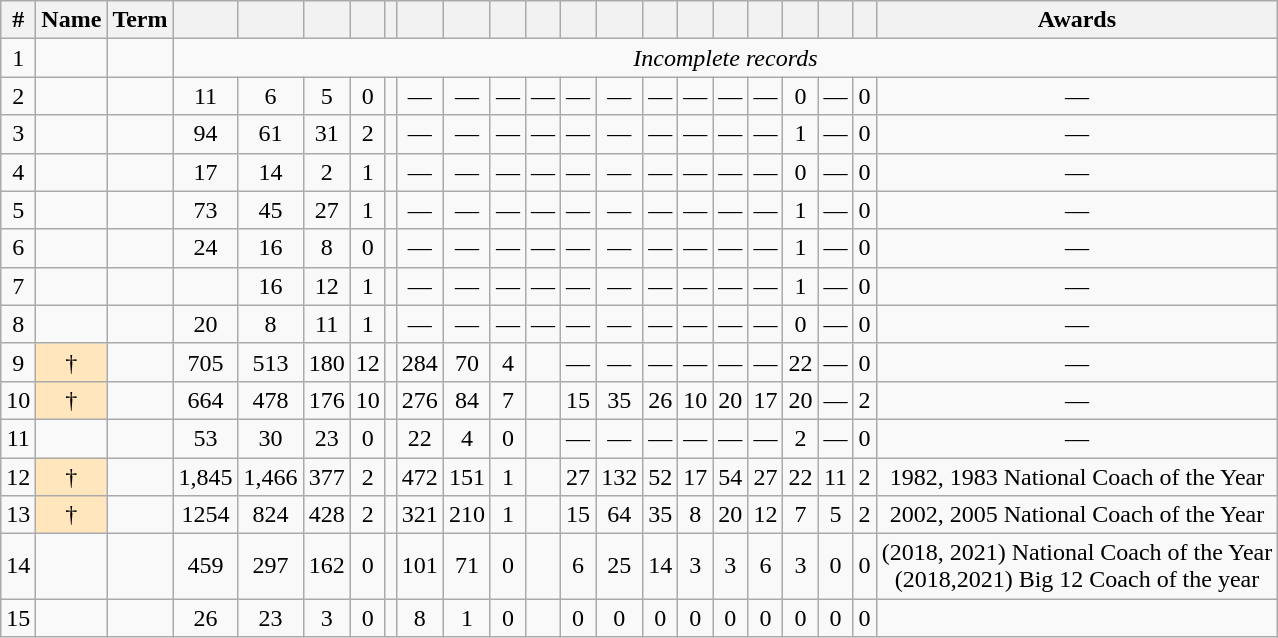<table class="wikitable sortable" style="text-align:center;">
<tr>
<th scope="col">#</th>
<th scope="col">Name</th>
<th scope="col">Term</th>
<th scope="col"></th>
<th scope="col"></th>
<th scope="col"></th>
<th scope="col"></th>
<th scope="col"></th>
<th scope="col"></th>
<th scope="col"></th>
<th scope="col"></th>
<th scope="col"></th>
<th scope="col"></th>
<th scope="col"></th>
<th scope="col"></th>
<th scope="col"></th>
<th scope="col"></th>
<th scope="col"></th>
<th scope="col"></th>
<th scope="col"></th>
<th scope="col"></th>
<th scope="col" class="unsortable">Awards</th>
</tr>
<tr>
<td>1</td>
<td></td>
<td></td>
<td colspan=19><em>Incomplete records</em></td>
</tr>
<tr>
<td>2</td>
<td></td>
<td></td>
<td>11</td>
<td>6</td>
<td>5</td>
<td>0</td>
<td></td>
<td>—</td>
<td>—</td>
<td>—</td>
<td>—</td>
<td>—</td>
<td>—</td>
<td>—</td>
<td>—</td>
<td>—</td>
<td>—</td>
<td>0</td>
<td>—</td>
<td>0</td>
<td>—</td>
</tr>
<tr>
<td>3</td>
<td></td>
<td></td>
<td>94</td>
<td>61</td>
<td>31</td>
<td>2</td>
<td></td>
<td>—</td>
<td>—</td>
<td>—</td>
<td>—</td>
<td>—</td>
<td>—</td>
<td>—</td>
<td>—</td>
<td>—</td>
<td>—</td>
<td>1</td>
<td>—</td>
<td>0</td>
<td>—</td>
</tr>
<tr>
<td>4</td>
<td></td>
<td></td>
<td>17</td>
<td>14</td>
<td>2</td>
<td>1</td>
<td></td>
<td>—</td>
<td>—</td>
<td>—</td>
<td>—</td>
<td>—</td>
<td>—</td>
<td>—</td>
<td>—</td>
<td>—</td>
<td>—</td>
<td>0</td>
<td>—</td>
<td>0</td>
<td>—</td>
</tr>
<tr>
<td>5</td>
<td></td>
<td></td>
<td>73</td>
<td>45</td>
<td>27</td>
<td>1</td>
<td></td>
<td>—</td>
<td>—</td>
<td>—</td>
<td>—</td>
<td>—</td>
<td>—</td>
<td>—</td>
<td>—</td>
<td>—</td>
<td>—</td>
<td>1</td>
<td>—</td>
<td>0</td>
<td>—</td>
</tr>
<tr>
<td>6</td>
<td></td>
<td></td>
<td>24</td>
<td>16</td>
<td>8</td>
<td>0</td>
<td></td>
<td>—</td>
<td>—</td>
<td>—</td>
<td>—</td>
<td>—</td>
<td>—</td>
<td>—</td>
<td>—</td>
<td>—</td>
<td>—</td>
<td>1</td>
<td>—</td>
<td>0</td>
<td>—</td>
</tr>
<tr>
<td>7</td>
<td></td>
<td></td>
<td></td>
<td>16</td>
<td>12</td>
<td>1</td>
<td></td>
<td>—</td>
<td>—</td>
<td>—</td>
<td>—</td>
<td>—</td>
<td>—</td>
<td>—</td>
<td>—</td>
<td>—</td>
<td>—</td>
<td>1</td>
<td>—</td>
<td>0</td>
<td>—</td>
</tr>
<tr>
<td>8</td>
<td></td>
<td></td>
<td>20</td>
<td>8</td>
<td>11</td>
<td>1</td>
<td></td>
<td>—</td>
<td>—</td>
<td>—</td>
<td>—</td>
<td>—</td>
<td>—</td>
<td>—</td>
<td>—</td>
<td>—</td>
<td>—</td>
<td>0</td>
<td>—</td>
<td>0</td>
<td>—</td>
</tr>
<tr>
<td>9</td>
<td bgcolor=FFE6BD>†</td>
<td></td>
<td>705</td>
<td>513</td>
<td>180</td>
<td>12</td>
<td></td>
<td>284</td>
<td>70</td>
<td>4</td>
<td></td>
<td>—</td>
<td>—</td>
<td>—</td>
<td>—</td>
<td>—</td>
<td>—</td>
<td>22</td>
<td>—</td>
<td>0</td>
<td>—</td>
</tr>
<tr>
<td>10</td>
<td bgcolor=FFE6BD>†</td>
<td></td>
<td>664</td>
<td>478</td>
<td>176</td>
<td>10</td>
<td></td>
<td>276</td>
<td>84</td>
<td>7</td>
<td></td>
<td>15</td>
<td>35</td>
<td>26</td>
<td>10</td>
<td>20</td>
<td>17</td>
<td>20</td>
<td>—</td>
<td>2</td>
<td>—</td>
</tr>
<tr>
<td>11</td>
<td></td>
<td></td>
<td>53</td>
<td>30</td>
<td>23</td>
<td>0</td>
<td></td>
<td>22</td>
<td>4</td>
<td>0</td>
<td></td>
<td>—</td>
<td>—</td>
<td>—</td>
<td>—</td>
<td>—</td>
<td>—</td>
<td>2</td>
<td>—</td>
<td>0</td>
<td>—</td>
</tr>
<tr>
<td>12</td>
<td bgcolor=FFE6BD>†</td>
<td></td>
<td>1,845</td>
<td>1,466</td>
<td>377</td>
<td>2</td>
<td></td>
<td>472</td>
<td>151</td>
<td>1</td>
<td></td>
<td>27</td>
<td>132</td>
<td>52</td>
<td>17</td>
<td>54</td>
<td>27</td>
<td>22</td>
<td>11</td>
<td>2</td>
<td>1982, 1983 National Coach of the Year</td>
</tr>
<tr>
<td>13</td>
<td bgcolor=FFE6BD>†</td>
<td></td>
<td>1254</td>
<td>824</td>
<td>428</td>
<td>2</td>
<td></td>
<td>321</td>
<td>210</td>
<td>1</td>
<td></td>
<td>15</td>
<td>64</td>
<td>35</td>
<td>8</td>
<td>20</td>
<td>12</td>
<td>7</td>
<td>5</td>
<td>2</td>
<td>2002, 2005 National Coach of the Year</td>
</tr>
<tr>
<td>14</td>
<td></td>
<td></td>
<td>459</td>
<td>297</td>
<td>162</td>
<td>0</td>
<td></td>
<td>101</td>
<td>71</td>
<td>0</td>
<td></td>
<td>6</td>
<td>25</td>
<td>14</td>
<td>3</td>
<td>3</td>
<td>6</td>
<td>3</td>
<td>0</td>
<td>0</td>
<td>(2018, 2021) National Coach of the Year<br>(2018,2021) Big 12 Coach of the year</td>
</tr>
<tr>
<td>15</td>
<td></td>
<td></td>
<td>26</td>
<td>23</td>
<td>3</td>
<td>0</td>
<td></td>
<td>8</td>
<td>1</td>
<td>0</td>
<td></td>
<td>0</td>
<td>0</td>
<td>0</td>
<td>0</td>
<td>0</td>
<td>0</td>
<td>0</td>
<td>0</td>
<td>0</td>
<td></td>
</tr>
</table>
